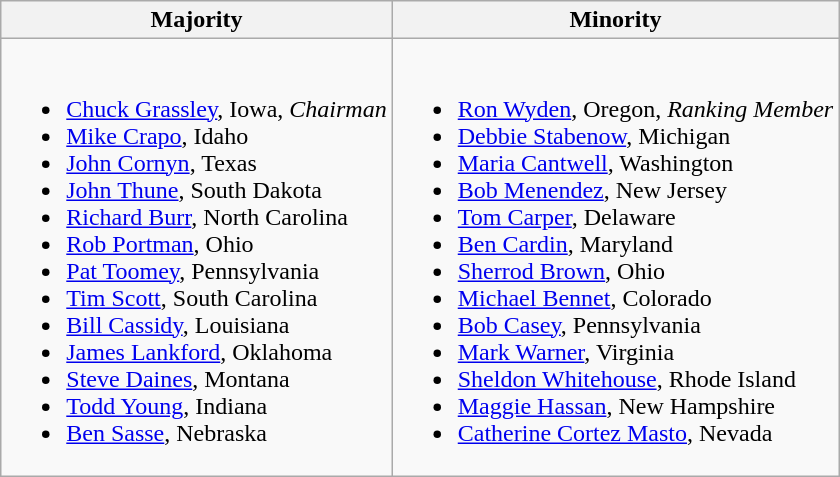<table class=wikitable>
<tr>
<th>Majority</th>
<th>Minority</th>
</tr>
<tr>
<td><br><ul><li><a href='#'>Chuck Grassley</a>, Iowa, <em>Chairman</em></li><li><a href='#'>Mike Crapo</a>, Idaho</li><li><a href='#'>John Cornyn</a>, Texas</li><li><a href='#'>John Thune</a>, South Dakota</li><li><a href='#'>Richard Burr</a>, North Carolina</li><li><a href='#'>Rob Portman</a>, Ohio</li><li><a href='#'>Pat Toomey</a>, Pennsylvania</li><li><a href='#'>Tim Scott</a>, South Carolina</li><li><a href='#'>Bill Cassidy</a>, Louisiana</li><li><a href='#'>James Lankford</a>, Oklahoma</li><li><a href='#'>Steve Daines</a>, Montana</li><li><a href='#'>Todd Young</a>, Indiana</li><li><a href='#'>Ben Sasse</a>, Nebraska</li></ul></td>
<td><br><ul><li><a href='#'>Ron Wyden</a>, Oregon, <em>Ranking Member</em></li><li><a href='#'>Debbie Stabenow</a>, Michigan</li><li><a href='#'>Maria Cantwell</a>, Washington</li><li><a href='#'>Bob Menendez</a>, New Jersey</li><li><a href='#'>Tom Carper</a>, Delaware</li><li><a href='#'>Ben Cardin</a>, Maryland</li><li><a href='#'>Sherrod Brown</a>, Ohio</li><li><a href='#'>Michael Bennet</a>, Colorado</li><li><a href='#'>Bob Casey</a>, Pennsylvania</li><li><a href='#'>Mark Warner</a>, Virginia</li><li><a href='#'>Sheldon Whitehouse</a>, Rhode Island</li><li><a href='#'>Maggie Hassan</a>, New Hampshire</li><li><a href='#'>Catherine Cortez Masto</a>, Nevada</li></ul></td>
</tr>
</table>
